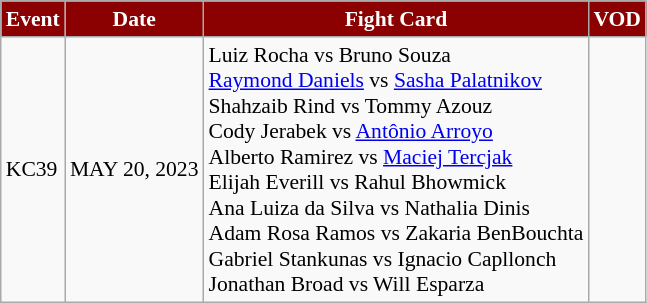<table class="sortable wikitable succession-box" style="font-size:90%;">
<tr>
<th scope="col" style="background:#8B0000; color:white;">Event</th>
<th scope="col" style="background:#8B0000; color:white;">Date</th>
<th scope="col" style="background:#8B0000; color:white;">Fight Card</th>
<th scope="col" style="background:#8B0000; color:white;">VOD</th>
</tr>
<tr>
<td>KC39</td>
<td>MAY 20, 2023</td>
<td>Luiz Rocha vs Bruno Souza<br><a href='#'>Raymond Daniels</a> vs <a href='#'>Sasha Palatnikov</a><br>Shahzaib Rind vs Tommy Azouz<br>Cody Jerabek vs <a href='#'>Antônio Arroyo</a><br>Alberto Ramirez vs <a href='#'>Maciej Tercjak</a><br>Elijah Everill vs Rahul Bhowmick<br>Ana Luiza da Silva vs Nathalia Dinis<br>Adam Rosa Ramos vs Zakaria BenBouchta<br>Gabriel Stankunas vs Ignacio Capllonch<br>Jonathan Broad vs Will Esparza</td>
<td></td>
</tr>
</table>
